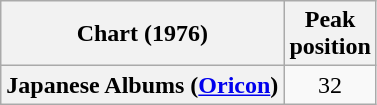<table class="wikitable sortable plainrowheaders">
<tr>
<th>Chart (1976)</th>
<th>Peak<br>position</th>
</tr>
<tr>
<th scope="row">Japanese Albums (<a href='#'>Oricon</a>)</th>
<td align="center">32</td>
</tr>
</table>
